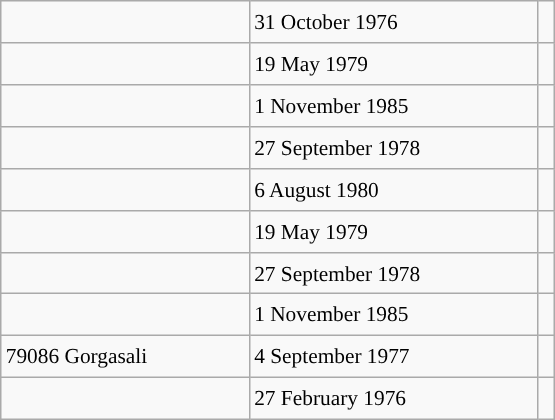<table class="wikitable" style="font-size: 89%; float: left; width: 26em; margin-right: 1em; height: 280px;">
<tr>
<td></td>
<td>31 October 1976</td>
<td></td>
</tr>
<tr>
<td></td>
<td>19 May 1979</td>
<td></td>
</tr>
<tr>
<td></td>
<td>1 November 1985</td>
<td></td>
</tr>
<tr>
<td></td>
<td>27 September 1978</td>
<td></td>
</tr>
<tr>
<td></td>
<td>6 August 1980</td>
<td></td>
</tr>
<tr>
<td></td>
<td>19 May 1979</td>
<td></td>
</tr>
<tr>
<td></td>
<td>27 September 1978</td>
<td></td>
</tr>
<tr>
<td></td>
<td>1 November 1985</td>
<td></td>
</tr>
<tr>
<td>79086 Gorgasali</td>
<td>4 September 1977</td>
<td></td>
</tr>
<tr>
<td></td>
<td>27 February 1976</td>
<td></td>
</tr>
</table>
